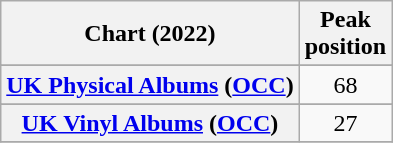<table class="wikitable sortable plainrowheaders" style="text-align:center">
<tr>
<th scope="col">Chart (2022)</th>
<th scope="col">Peak<br>position</th>
</tr>
<tr>
</tr>
<tr>
</tr>
<tr>
<th scope="row"><a href='#'>UK Physical Albums</a> (<a href='#'>OCC</a>)</th>
<td>68</td>
</tr>
<tr>
</tr>
<tr>
<th scope="row"><a href='#'>UK Vinyl Albums</a> (<a href='#'>OCC</a>)</th>
<td>27</td>
</tr>
<tr>
</tr>
</table>
